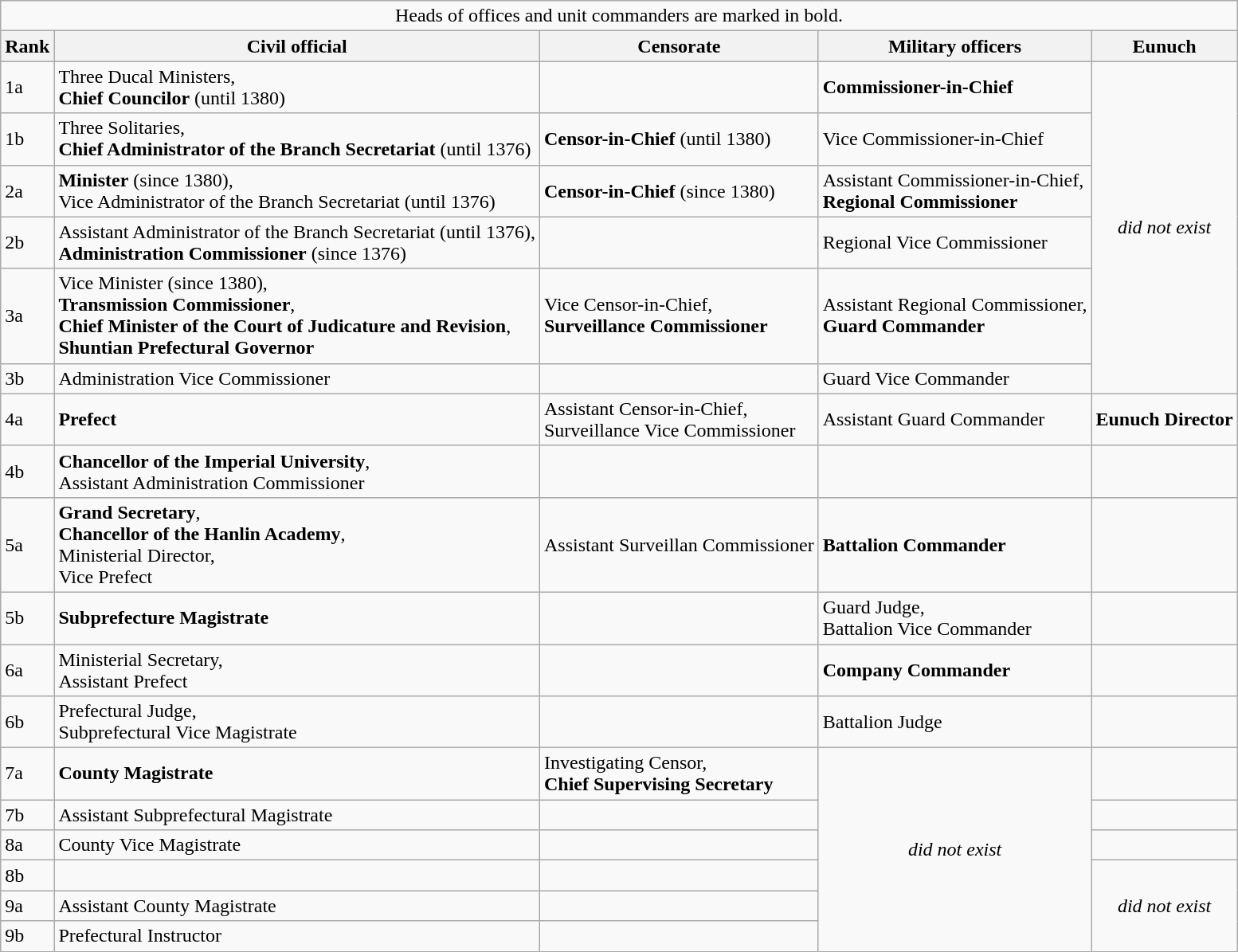<table class=wikitable>
<tr>
<td style="text-align:center" colspan="5">Heads of offices and unit commanders are marked in bold.</td>
</tr>
<tr bgcolor="#efefef">
<th>Rank</th>
<th>Civil official</th>
<th>Censorate</th>
<th>Military officers</th>
<th>Eunuch</th>
</tr>
<tr>
<td>1a</td>
<td>Three Ducal Ministers,<br><strong>Chief Councilor</strong> (until 1380)</td>
<td></td>
<td><strong>Commissioner-in-Chief</strong></td>
<td style="text-align:center" rowspan="6"><em>did not exist</em></td>
</tr>
<tr>
<td>1b</td>
<td>Three Solitaries,<br><strong>Chief Administrator of the Branch Secretariat</strong> (until 1376)</td>
<td><strong>Censor-in-Chief</strong> (until 1380)</td>
<td>Vice Commissioner-in-Chief</td>
</tr>
<tr>
<td>2a</td>
<td><strong>Minister</strong> (since 1380),<br>Vice Administrator of the Branch Secretariat (until 1376)</td>
<td><strong>Censor-in-Chief</strong> (since 1380)</td>
<td>Assistant Commissioner-in-Chief,<br><strong>Regional Commissioner</strong></td>
</tr>
<tr>
<td>2b</td>
<td>Assistant Administrator of the Branch Secretariat (until 1376),<br><strong>Administration Commissioner</strong> (since 1376)</td>
<td></td>
<td>Regional Vice Commissioner</td>
</tr>
<tr>
<td>3a</td>
<td>Vice Minister (since 1380),<br><strong>Transmission Commissioner</strong>,<br><strong>Chief Minister of the Court of Judicature and Revision</strong>,<br><strong>Shuntian Prefectural Governor</strong></td>
<td>Vice Censor-in-Chief,<br><strong>Surveillance Commissioner</strong></td>
<td>Assistant Regional Commissioner,<br><strong>Guard Commander</strong></td>
</tr>
<tr>
<td>3b</td>
<td>Administration Vice Commissioner</td>
<td></td>
<td>Guard Vice Commander</td>
</tr>
<tr>
<td>4a</td>
<td><strong>Prefect</strong></td>
<td>Assistant Censor-in-Chief,<br>Surveillance Vice Commissioner</td>
<td>Assistant Guard Commander</td>
<td><strong>Eunuch Director</strong></td>
</tr>
<tr>
<td>4b</td>
<td><strong>Chancellor of the Imperial University</strong>,<br>Assistant Administration Commissioner</td>
<td></td>
<td></td>
<td></td>
</tr>
<tr>
<td>5a</td>
<td><strong>Grand Secretary</strong>,<br><strong>Chancellor of the Hanlin Academy</strong>,<br>Ministerial Director,<br>Vice Prefect</td>
<td>Assistant Surveillan Commissioner</td>
<td><strong>Battalion Commander</strong></td>
<td></td>
</tr>
<tr>
<td>5b</td>
<td><strong>Subprefecture Magistrate</strong></td>
<td></td>
<td>Guard Judge,<br>Battalion Vice Commander</td>
<td></td>
</tr>
<tr>
<td>6a</td>
<td>Ministerial Secretary,<br>Assistant Prefect</td>
<td></td>
<td><strong>Company Commander</strong></td>
<td></td>
</tr>
<tr>
<td>6b</td>
<td>Prefectural Judge,<br>Subprefectural Vice Magistrate</td>
<td></td>
<td>Battalion Judge</td>
<td></td>
</tr>
<tr>
<td>7a</td>
<td><strong>County Magistrate</strong></td>
<td>Investigating Censor,<br><strong>Chief Supervising Secretary</strong></td>
<td style="text-align:center" rowspan="6"><em>did not exist</em></td>
<td></td>
</tr>
<tr>
<td>7b</td>
<td>Assistant Subprefectural Magistrate</td>
<td></td>
<td></td>
</tr>
<tr>
<td>8a</td>
<td>County Vice Magistrate</td>
<td></td>
<td></td>
</tr>
<tr>
<td>8b</td>
<td></td>
<td></td>
<td style="text-align:center" rowspan="3"><em>did not exist</em></td>
</tr>
<tr>
<td>9a</td>
<td>Assistant County Magistrate</td>
<td></td>
</tr>
<tr>
<td>9b</td>
<td>Prefectural Instructor</td>
<td></td>
</tr>
</table>
